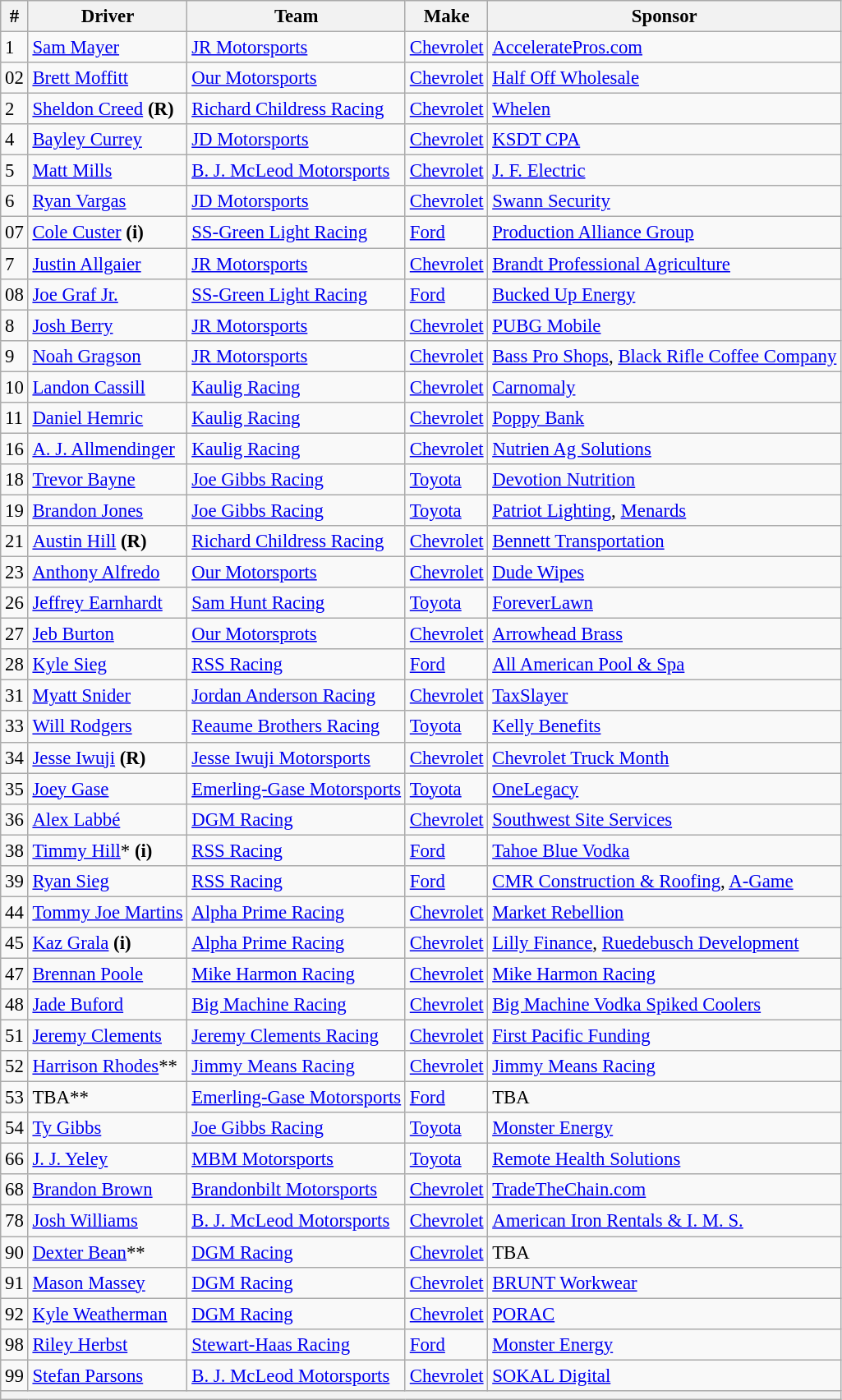<table class="wikitable" style="font-size:95%">
<tr>
<th>#</th>
<th>Driver</th>
<th>Team</th>
<th>Make</th>
<th>Sponsor</th>
</tr>
<tr>
<td>1</td>
<td><a href='#'>Sam Mayer</a></td>
<td><a href='#'>JR Motorsports</a></td>
<td><a href='#'>Chevrolet</a></td>
<td><a href='#'>AcceleratePros.com</a></td>
</tr>
<tr>
<td>02</td>
<td><a href='#'>Brett Moffitt</a></td>
<td><a href='#'>Our Motorsports</a></td>
<td><a href='#'>Chevrolet</a></td>
<td><a href='#'>Half Off Wholesale</a></td>
</tr>
<tr>
<td>2</td>
<td><a href='#'>Sheldon Creed</a> <strong>(R)</strong></td>
<td><a href='#'>Richard Childress Racing</a></td>
<td><a href='#'>Chevrolet</a></td>
<td><a href='#'>Whelen</a></td>
</tr>
<tr>
<td>4</td>
<td><a href='#'>Bayley Currey</a></td>
<td><a href='#'>JD Motorsports</a></td>
<td><a href='#'>Chevrolet</a></td>
<td><a href='#'>KSDT CPA</a></td>
</tr>
<tr>
<td>5</td>
<td><a href='#'>Matt Mills</a></td>
<td><a href='#'>B. J. McLeod Motorsports</a></td>
<td><a href='#'>Chevrolet</a></td>
<td><a href='#'>J. F. Electric</a></td>
</tr>
<tr>
<td>6</td>
<td><a href='#'>Ryan Vargas</a></td>
<td><a href='#'>JD Motorsports</a></td>
<td><a href='#'>Chevrolet</a></td>
<td><a href='#'>Swann Security</a></td>
</tr>
<tr>
<td>07</td>
<td><a href='#'>Cole Custer</a> <strong>(i)</strong></td>
<td><a href='#'>SS-Green Light Racing</a></td>
<td><a href='#'>Ford</a></td>
<td><a href='#'>Production Alliance Group</a></td>
</tr>
<tr>
<td>7</td>
<td><a href='#'>Justin Allgaier</a></td>
<td><a href='#'>JR Motorsports</a></td>
<td><a href='#'>Chevrolet</a></td>
<td><a href='#'>Brandt Professional Agriculture</a></td>
</tr>
<tr>
<td>08</td>
<td><a href='#'>Joe Graf Jr.</a></td>
<td><a href='#'>SS-Green Light Racing</a></td>
<td><a href='#'>Ford</a></td>
<td><a href='#'>Bucked Up Energy</a></td>
</tr>
<tr>
<td>8</td>
<td><a href='#'>Josh Berry</a></td>
<td><a href='#'>JR Motorsports</a></td>
<td><a href='#'>Chevrolet</a></td>
<td><a href='#'>PUBG Mobile</a></td>
</tr>
<tr>
<td>9</td>
<td><a href='#'>Noah Gragson</a></td>
<td><a href='#'>JR Motorsports</a></td>
<td><a href='#'>Chevrolet</a></td>
<td><a href='#'>Bass Pro Shops</a>, <a href='#'>Black Rifle Coffee Company</a></td>
</tr>
<tr>
<td>10</td>
<td><a href='#'>Landon Cassill</a></td>
<td><a href='#'>Kaulig Racing</a></td>
<td><a href='#'>Chevrolet</a></td>
<td><a href='#'>Carnomaly</a></td>
</tr>
<tr>
<td>11</td>
<td><a href='#'>Daniel Hemric</a></td>
<td><a href='#'>Kaulig Racing</a></td>
<td><a href='#'>Chevrolet</a></td>
<td><a href='#'>Poppy Bank</a></td>
</tr>
<tr>
<td>16</td>
<td><a href='#'>A. J. Allmendinger</a></td>
<td><a href='#'>Kaulig Racing</a></td>
<td><a href='#'>Chevrolet</a></td>
<td><a href='#'>Nutrien Ag Solutions</a></td>
</tr>
<tr>
<td>18</td>
<td><a href='#'>Trevor Bayne</a></td>
<td><a href='#'>Joe Gibbs Racing</a></td>
<td><a href='#'>Toyota</a></td>
<td><a href='#'>Devotion Nutrition</a></td>
</tr>
<tr>
<td>19</td>
<td><a href='#'>Brandon Jones</a></td>
<td><a href='#'>Joe Gibbs Racing</a></td>
<td><a href='#'>Toyota</a></td>
<td><a href='#'>Patriot Lighting</a>, <a href='#'>Menards</a></td>
</tr>
<tr>
<td>21</td>
<td><a href='#'>Austin Hill</a> <strong>(R)</strong></td>
<td><a href='#'>Richard Childress Racing</a></td>
<td><a href='#'>Chevrolet</a></td>
<td><a href='#'>Bennett Transportation</a></td>
</tr>
<tr>
<td>23</td>
<td><a href='#'>Anthony Alfredo</a></td>
<td><a href='#'>Our Motorsports</a></td>
<td><a href='#'>Chevrolet</a></td>
<td><a href='#'>Dude Wipes</a></td>
</tr>
<tr>
<td>26</td>
<td><a href='#'>Jeffrey Earnhardt</a></td>
<td><a href='#'>Sam Hunt Racing</a></td>
<td><a href='#'>Toyota</a></td>
<td><a href='#'>ForeverLawn</a></td>
</tr>
<tr>
<td>27</td>
<td><a href='#'>Jeb Burton</a></td>
<td><a href='#'>Our Motorsprots</a></td>
<td><a href='#'>Chevrolet</a></td>
<td><a href='#'>Arrowhead Brass</a></td>
</tr>
<tr>
<td>28</td>
<td><a href='#'>Kyle Sieg</a></td>
<td><a href='#'>RSS Racing</a></td>
<td><a href='#'>Ford</a></td>
<td><a href='#'>All American Pool & Spa</a></td>
</tr>
<tr>
<td>31</td>
<td><a href='#'>Myatt Snider</a></td>
<td><a href='#'>Jordan Anderson Racing</a></td>
<td><a href='#'>Chevrolet</a></td>
<td><a href='#'>TaxSlayer</a></td>
</tr>
<tr>
<td>33</td>
<td><a href='#'>Will Rodgers</a></td>
<td><a href='#'>Reaume Brothers Racing</a></td>
<td><a href='#'>Toyota</a></td>
<td><a href='#'>Kelly Benefits</a></td>
</tr>
<tr>
<td>34</td>
<td><a href='#'>Jesse Iwuji</a> <strong>(R)</strong></td>
<td><a href='#'>Jesse Iwuji Motorsports</a></td>
<td><a href='#'>Chevrolet</a></td>
<td><a href='#'>Chevrolet Truck Month</a></td>
</tr>
<tr>
<td>35</td>
<td><a href='#'>Joey Gase</a></td>
<td><a href='#'>Emerling-Gase Motorsports</a></td>
<td><a href='#'>Toyota</a></td>
<td><a href='#'>OneLegacy</a></td>
</tr>
<tr>
<td>36</td>
<td><a href='#'>Alex Labbé</a></td>
<td><a href='#'>DGM Racing</a></td>
<td><a href='#'>Chevrolet</a></td>
<td><a href='#'>Southwest Site Services</a></td>
</tr>
<tr>
<td>38</td>
<td><a href='#'>Timmy Hill</a>* <strong>(i)</strong></td>
<td><a href='#'>RSS Racing</a></td>
<td><a href='#'>Ford</a></td>
<td><a href='#'>Tahoe Blue Vodka</a></td>
</tr>
<tr>
<td>39</td>
<td><a href='#'>Ryan Sieg</a></td>
<td><a href='#'>RSS Racing</a></td>
<td><a href='#'>Ford</a></td>
<td><a href='#'>CMR Construction & Roofing</a>, <a href='#'>A-Game</a></td>
</tr>
<tr>
<td>44</td>
<td><a href='#'>Tommy Joe Martins</a></td>
<td><a href='#'>Alpha Prime Racing</a></td>
<td><a href='#'>Chevrolet</a></td>
<td><a href='#'>Market Rebellion</a></td>
</tr>
<tr>
<td>45</td>
<td><a href='#'>Kaz Grala</a> <strong>(i)</strong></td>
<td><a href='#'>Alpha Prime Racing</a></td>
<td><a href='#'>Chevrolet</a></td>
<td><a href='#'>Lilly Finance</a>, <a href='#'>Ruedebusch Development</a></td>
</tr>
<tr>
<td>47</td>
<td><a href='#'>Brennan Poole</a></td>
<td><a href='#'>Mike Harmon Racing</a></td>
<td><a href='#'>Chevrolet</a></td>
<td><a href='#'>Mike Harmon Racing</a></td>
</tr>
<tr>
<td>48</td>
<td><a href='#'>Jade Buford</a></td>
<td><a href='#'>Big Machine Racing</a></td>
<td><a href='#'>Chevrolet</a></td>
<td><a href='#'>Big Machine Vodka Spiked Coolers</a></td>
</tr>
<tr>
<td>51</td>
<td><a href='#'>Jeremy Clements</a></td>
<td><a href='#'>Jeremy Clements Racing</a></td>
<td><a href='#'>Chevrolet</a></td>
<td><a href='#'>First Pacific Funding</a></td>
</tr>
<tr>
<td>52</td>
<td><a href='#'>Harrison Rhodes</a>**</td>
<td><a href='#'>Jimmy Means Racing</a></td>
<td><a href='#'>Chevrolet</a></td>
<td><a href='#'>Jimmy Means Racing</a></td>
</tr>
<tr>
<td>53</td>
<td>TBA**</td>
<td><a href='#'>Emerling-Gase Motorsports</a></td>
<td><a href='#'>Ford</a></td>
<td>TBA</td>
</tr>
<tr>
<td>54</td>
<td><a href='#'>Ty Gibbs</a></td>
<td><a href='#'>Joe Gibbs Racing</a></td>
<td><a href='#'>Toyota</a></td>
<td><a href='#'>Monster Energy</a></td>
</tr>
<tr>
<td>66</td>
<td><a href='#'>J. J. Yeley</a></td>
<td><a href='#'>MBM Motorsports</a></td>
<td><a href='#'>Toyota</a></td>
<td><a href='#'>Remote Health Solutions</a></td>
</tr>
<tr>
<td>68</td>
<td><a href='#'>Brandon Brown</a></td>
<td><a href='#'>Brandonbilt Motorsports</a></td>
<td><a href='#'>Chevrolet</a></td>
<td><a href='#'>TradeTheChain.com</a></td>
</tr>
<tr>
<td>78</td>
<td><a href='#'>Josh Williams</a></td>
<td><a href='#'>B. J. McLeod Motorsports</a></td>
<td><a href='#'>Chevrolet</a></td>
<td><a href='#'>American Iron Rentals & I. M. S.</a></td>
</tr>
<tr>
<td>90</td>
<td><a href='#'>Dexter Bean</a>**</td>
<td><a href='#'>DGM Racing</a></td>
<td><a href='#'>Chevrolet</a></td>
<td>TBA</td>
</tr>
<tr>
<td>91</td>
<td><a href='#'>Mason Massey</a></td>
<td><a href='#'>DGM Racing</a></td>
<td><a href='#'>Chevrolet</a></td>
<td><a href='#'>BRUNT Workwear</a></td>
</tr>
<tr>
<td>92</td>
<td><a href='#'>Kyle Weatherman</a></td>
<td><a href='#'>DGM Racing</a></td>
<td><a href='#'>Chevrolet</a></td>
<td><a href='#'>PORAC</a></td>
</tr>
<tr>
<td>98</td>
<td><a href='#'>Riley Herbst</a></td>
<td><a href='#'>Stewart-Haas Racing</a></td>
<td><a href='#'>Ford</a></td>
<td><a href='#'>Monster Energy</a></td>
</tr>
<tr>
<td>99</td>
<td><a href='#'>Stefan Parsons</a></td>
<td><a href='#'>B. J. McLeod Motorsports</a></td>
<td><a href='#'>Chevrolet</a></td>
<td><a href='#'>SOKAL Digital</a></td>
</tr>
<tr>
<th colspan="5"></th>
</tr>
</table>
